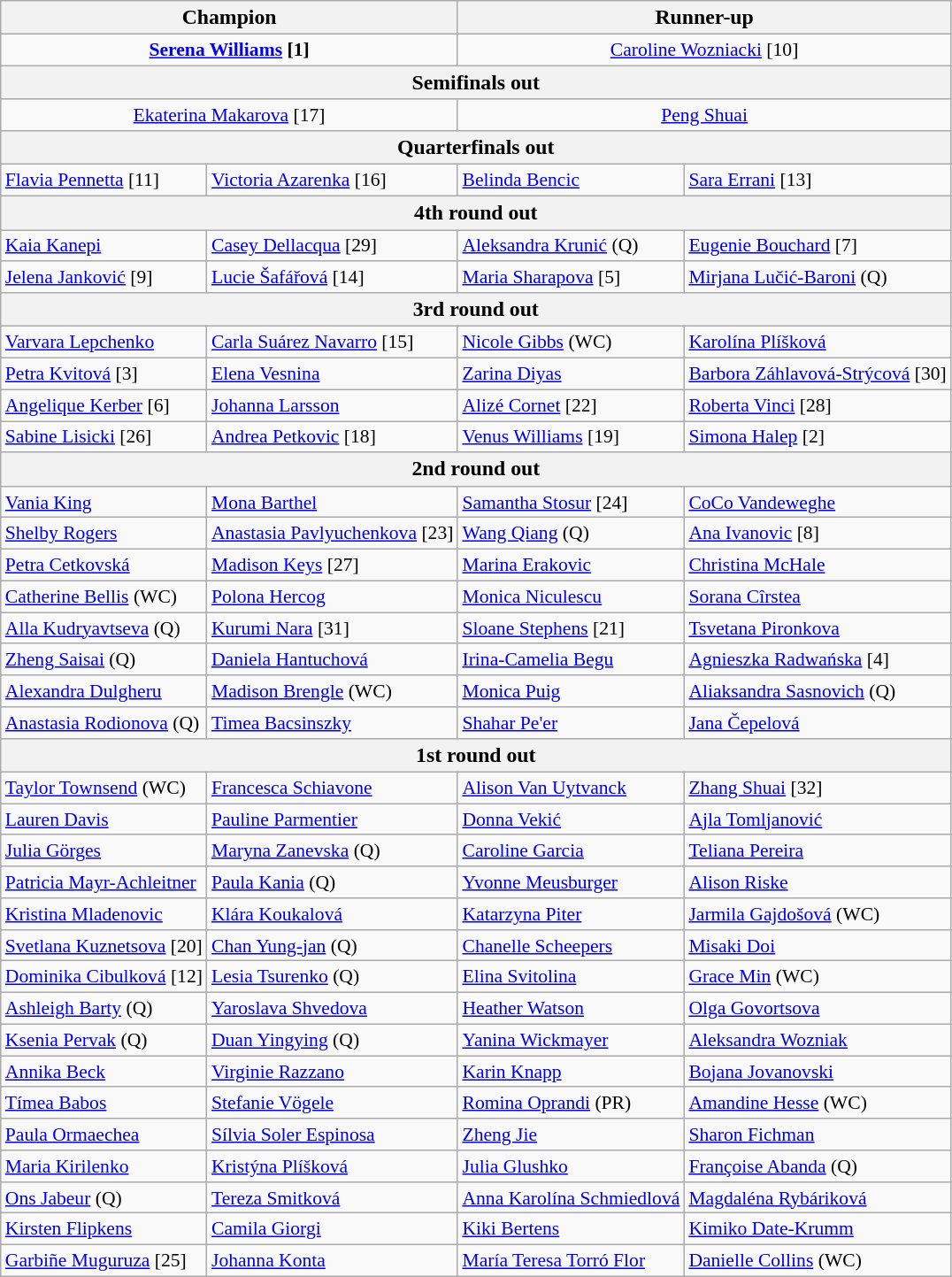<table class="wikitable collapsible collapsed" style="font-size:90%">
<tr style="font-size:110%">
<th colspan="2"><strong>Champion</strong></th>
<th colspan="2">Runner-up</th>
</tr>
<tr style="text-align:center;">
<td colspan="2"> <strong><a href='#'>Serena Williams</a> [1]</strong></td>
<td colspan="2"> <a href='#'>Caroline Wozniacki</a> [10]</td>
</tr>
<tr style="font-size:110%">
<th colspan="4">Semifinals out</th>
</tr>
<tr style="text-align:center;">
<td colspan="2"> <a href='#'>Ekaterina Makarova</a> [17]</td>
<td colspan="2"> <a href='#'>Peng Shuai</a></td>
</tr>
<tr style="font-size:110%">
<th colspan="4">Quarterfinals out</th>
</tr>
<tr>
<td> <a href='#'>Flavia Pennetta</a> [11]</td>
<td> <a href='#'>Victoria Azarenka</a> [16]</td>
<td> <a href='#'>Belinda Bencic</a></td>
<td> <a href='#'>Sara Errani</a> [13]</td>
</tr>
<tr style="font-size:110%">
<th colspan="4">4th round out</th>
</tr>
<tr>
<td> <a href='#'>Kaia Kanepi</a></td>
<td> <a href='#'>Casey Dellacqua</a> [29]</td>
<td> <a href='#'>Aleksandra Krunić</a> (Q)</td>
<td> <a href='#'>Eugenie Bouchard</a> [7]</td>
</tr>
<tr>
<td> <a href='#'>Jelena Janković</a> [9]</td>
<td> <a href='#'>Lucie Šafářová</a> [14]</td>
<td> <a href='#'>Maria Sharapova</a> [5]</td>
<td> <a href='#'>Mirjana Lučić-Baroni</a> (Q)</td>
</tr>
<tr style="font-size:110%">
<th colspan="4">3rd round out</th>
</tr>
<tr>
<td> <a href='#'>Varvara Lepchenko</a></td>
<td> <a href='#'>Carla Suárez Navarro</a> [15]</td>
<td> <a href='#'>Nicole Gibbs</a> (WC)</td>
<td> <a href='#'>Karolína Plíšková</a></td>
</tr>
<tr>
<td> <a href='#'>Petra Kvitová</a> [3]</td>
<td> <a href='#'>Elena Vesnina</a></td>
<td> <a href='#'>Zarina Diyas</a></td>
<td> <a href='#'>Barbora Záhlavová-Strýcová</a> [30]</td>
</tr>
<tr>
<td> <a href='#'>Angelique Kerber</a> [6]</td>
<td> <a href='#'>Johanna Larsson</a></td>
<td> <a href='#'>Alizé Cornet</a> [22]</td>
<td> <a href='#'>Roberta Vinci</a> [28]</td>
</tr>
<tr>
<td> <a href='#'>Sabine Lisicki</a> [26]</td>
<td> <a href='#'>Andrea Petkovic</a> [18]</td>
<td> <a href='#'>Venus Williams</a> [19]</td>
<td> <a href='#'>Simona Halep</a> [2]</td>
</tr>
<tr style="font-size:110%">
<th colspan="4">2nd round out</th>
</tr>
<tr>
<td> <a href='#'>Vania King</a></td>
<td> <a href='#'>Mona Barthel</a></td>
<td> <a href='#'>Samantha Stosur</a> [24]</td>
<td> <a href='#'>CoCo Vandeweghe</a></td>
</tr>
<tr>
<td> <a href='#'>Shelby Rogers</a></td>
<td> <a href='#'>Anastasia Pavlyuchenkova</a> [23]</td>
<td> <a href='#'>Wang Qiang</a> (Q)</td>
<td> <a href='#'>Ana Ivanovic</a> [8]</td>
</tr>
<tr>
<td> <a href='#'>Petra Cetkovská</a></td>
<td> <a href='#'>Madison Keys</a> [27]</td>
<td> <a href='#'>Marina Erakovic</a></td>
<td> <a href='#'>Christina McHale</a></td>
</tr>
<tr>
<td> <a href='#'>Catherine Bellis</a> (WC)</td>
<td> <a href='#'>Polona Hercog</a></td>
<td> <a href='#'>Monica Niculescu</a></td>
<td> <a href='#'>Sorana Cîrstea</a></td>
</tr>
<tr>
<td> <a href='#'>Alla Kudryavtseva</a> (Q)</td>
<td> <a href='#'>Kurumi Nara</a> [31]</td>
<td> <a href='#'>Sloane Stephens</a> [21]</td>
<td> <a href='#'>Tsvetana Pironkova</a></td>
</tr>
<tr>
<td> <a href='#'>Zheng Saisai</a> (Q)</td>
<td> <a href='#'>Daniela Hantuchová</a></td>
<td> <a href='#'>Irina-Camelia Begu</a></td>
<td> <a href='#'>Agnieszka Radwańska</a> [4]</td>
</tr>
<tr>
<td> <a href='#'>Alexandra Dulgheru</a></td>
<td> <a href='#'>Madison Brengle</a> (WC)</td>
<td> <a href='#'>Monica Puig</a></td>
<td> <a href='#'>Aliaksandra Sasnovich</a> (Q)</td>
</tr>
<tr>
<td> <a href='#'>Anastasia Rodionova</a> (Q)</td>
<td> <a href='#'>Timea Bacsinszky</a></td>
<td> <a href='#'>Shahar Pe'er</a></td>
<td> <a href='#'>Jana Čepelová</a></td>
</tr>
<tr style="font-size:110%">
<th colspan="4">1st round out</th>
</tr>
<tr>
<td> <a href='#'>Taylor Townsend</a> (WC)</td>
<td> <a href='#'>Francesca Schiavone</a></td>
<td> <a href='#'>Alison Van Uytvanck</a></td>
<td> <a href='#'>Zhang Shuai</a> [32]</td>
</tr>
<tr>
<td> <a href='#'>Lauren Davis</a></td>
<td> <a href='#'>Pauline Parmentier</a></td>
<td> <a href='#'>Donna Vekić</a></td>
<td> <a href='#'>Ajla Tomljanović</a></td>
</tr>
<tr>
<td> <a href='#'>Julia Görges</a></td>
<td> <a href='#'>Maryna Zanevska</a> (Q)</td>
<td> <a href='#'>Caroline Garcia</a></td>
<td> <a href='#'>Teliana Pereira</a></td>
</tr>
<tr>
<td> <a href='#'>Patricia Mayr-Achleitner</a></td>
<td> <a href='#'>Paula Kania</a> (Q)</td>
<td> <a href='#'>Yvonne Meusburger</a></td>
<td> <a href='#'>Alison Riske</a></td>
</tr>
<tr>
<td> <a href='#'>Kristina Mladenovic</a></td>
<td> <a href='#'>Klára Koukalová</a></td>
<td> <a href='#'>Katarzyna Piter</a></td>
<td> <a href='#'>Jarmila Gajdošová</a> (WC)</td>
</tr>
<tr>
<td> <a href='#'>Svetlana Kuznetsova</a> [20]</td>
<td> <a href='#'>Chan Yung-jan</a> (Q)</td>
<td> <a href='#'>Chanelle Scheepers</a></td>
<td> <a href='#'>Misaki Doi</a></td>
</tr>
<tr>
<td> <a href='#'>Dominika Cibulková</a> [12]</td>
<td> <a href='#'>Lesia Tsurenko</a> (Q)</td>
<td> <a href='#'>Elina Svitolina</a></td>
<td> <a href='#'>Grace Min</a> (WC)</td>
</tr>
<tr>
<td> <a href='#'>Ashleigh Barty</a> (Q)</td>
<td> <a href='#'>Yaroslava Shvedova</a></td>
<td> <a href='#'>Heather Watson</a></td>
<td> <a href='#'>Olga Govortsova</a></td>
</tr>
<tr>
<td> <a href='#'>Ksenia Pervak</a> (Q)</td>
<td> <a href='#'>Duan Yingying</a> (Q)</td>
<td> <a href='#'>Yanina Wickmayer</a></td>
<td> <a href='#'>Aleksandra Wozniak</a></td>
</tr>
<tr>
<td> <a href='#'>Annika Beck</a></td>
<td> <a href='#'>Virginie Razzano</a></td>
<td> <a href='#'>Karin Knapp</a></td>
<td> <a href='#'>Bojana Jovanovski</a></td>
</tr>
<tr>
<td> <a href='#'>Tímea Babos</a></td>
<td> <a href='#'>Stefanie Vögele</a></td>
<td> <a href='#'>Romina Oprandi</a> (PR)</td>
<td> <a href='#'>Amandine Hesse</a> (WC)</td>
</tr>
<tr>
<td> <a href='#'>Paula Ormaechea</a></td>
<td> <a href='#'>Sílvia Soler Espinosa</a></td>
<td> <a href='#'>Zheng Jie</a></td>
<td> <a href='#'>Sharon Fichman</a></td>
</tr>
<tr>
<td> <a href='#'>Maria Kirilenko</a></td>
<td> <a href='#'>Kristýna Plíšková</a></td>
<td> <a href='#'>Julia Glushko</a></td>
<td> <a href='#'>Françoise Abanda</a> (Q)</td>
</tr>
<tr>
<td> <a href='#'>Ons Jabeur</a> (Q)</td>
<td> <a href='#'>Tereza Smitková</a></td>
<td> <a href='#'>Anna Karolína Schmiedlová</a></td>
<td> <a href='#'>Magdaléna Rybáriková</a></td>
</tr>
<tr>
<td> <a href='#'>Kirsten Flipkens</a></td>
<td> <a href='#'>Camila Giorgi</a></td>
<td> <a href='#'>Kiki Bertens</a></td>
<td> <a href='#'>Kimiko Date-Krumm</a></td>
</tr>
<tr>
<td> <a href='#'>Garbiñe Muguruza</a> [25]</td>
<td> <a href='#'>Johanna Konta</a></td>
<td> <a href='#'>María Teresa Torró Flor</a></td>
<td> <a href='#'>Danielle Collins</a> (WC)</td>
</tr>
</table>
